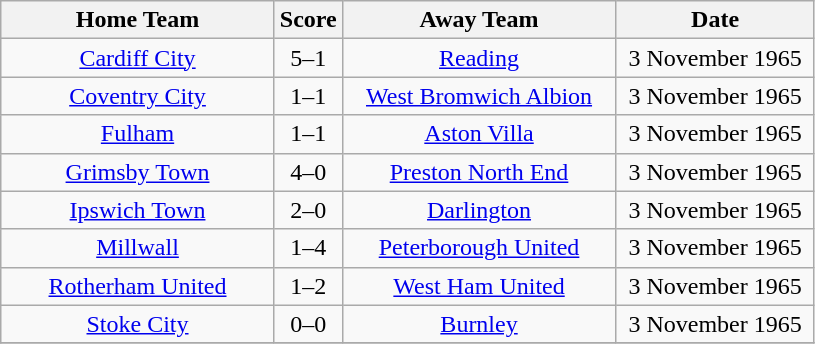<table class="wikitable" style="text-align:center;">
<tr>
<th width=175>Home Team</th>
<th width=20>Score</th>
<th width=175>Away Team</th>
<th width=125>Date</th>
</tr>
<tr>
<td><a href='#'>Cardiff City</a></td>
<td>5–1</td>
<td><a href='#'>Reading</a></td>
<td>3 November 1965</td>
</tr>
<tr>
<td><a href='#'>Coventry City</a></td>
<td>1–1</td>
<td><a href='#'>West Bromwich Albion</a></td>
<td>3 November 1965</td>
</tr>
<tr>
<td><a href='#'>Fulham</a></td>
<td>1–1</td>
<td><a href='#'>Aston Villa</a></td>
<td>3 November 1965</td>
</tr>
<tr>
<td><a href='#'>Grimsby Town</a></td>
<td>4–0</td>
<td><a href='#'>Preston North End</a></td>
<td>3 November 1965</td>
</tr>
<tr>
<td><a href='#'>Ipswich Town</a></td>
<td>2–0</td>
<td><a href='#'>Darlington</a></td>
<td>3 November 1965</td>
</tr>
<tr>
<td><a href='#'>Millwall</a></td>
<td>1–4</td>
<td><a href='#'>Peterborough United</a></td>
<td>3 November 1965</td>
</tr>
<tr>
<td><a href='#'>Rotherham United</a></td>
<td>1–2</td>
<td><a href='#'>West Ham United</a></td>
<td>3 November 1965</td>
</tr>
<tr>
<td><a href='#'>Stoke City</a></td>
<td>0–0</td>
<td><a href='#'>Burnley</a></td>
<td>3 November 1965</td>
</tr>
<tr>
</tr>
</table>
